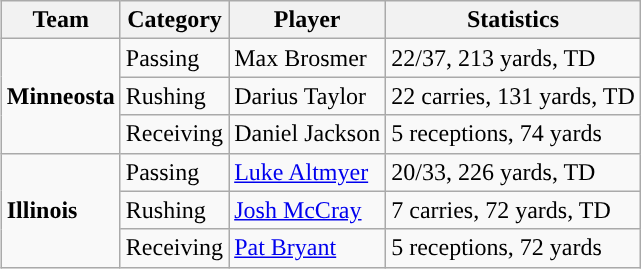<table class="wikitable" style="float: right;">
<tr>
<th>Team</th>
<th>Category</th>
<th>Player</th>
<th>Statistics</th>
</tr>
<tr>
<td rowspan=3><strong>Minneosta</strong></td>
<td>Passing</td>
<td>Max Brosmer</td>
<td>22/37, 213 yards, TD</td>
</tr>
<tr>
<td>Rushing</td>
<td>Darius Taylor</td>
<td>22 carries, 131 yards, TD</td>
</tr>
<tr>
<td>Receiving</td>
<td>Daniel Jackson</td>
<td>5 receptions, 74 yards</td>
</tr>
<tr>
<td rowspan=3><strong>Illinois</strong></td>
<td>Passing</td>
<td><a href='#'>Luke Altmyer</a></td>
<td>20/33, 226 yards, TD</td>
</tr>
<tr>
<td>Rushing</td>
<td><a href='#'>Josh McCray</a></td>
<td>7 carries, 72 yards, TD</td>
</tr>
<tr>
<td>Receiving</td>
<td><a href='#'>Pat Bryant</a></td>
<td>5 receptions, 72 yards</td>
</tr>
</table>
